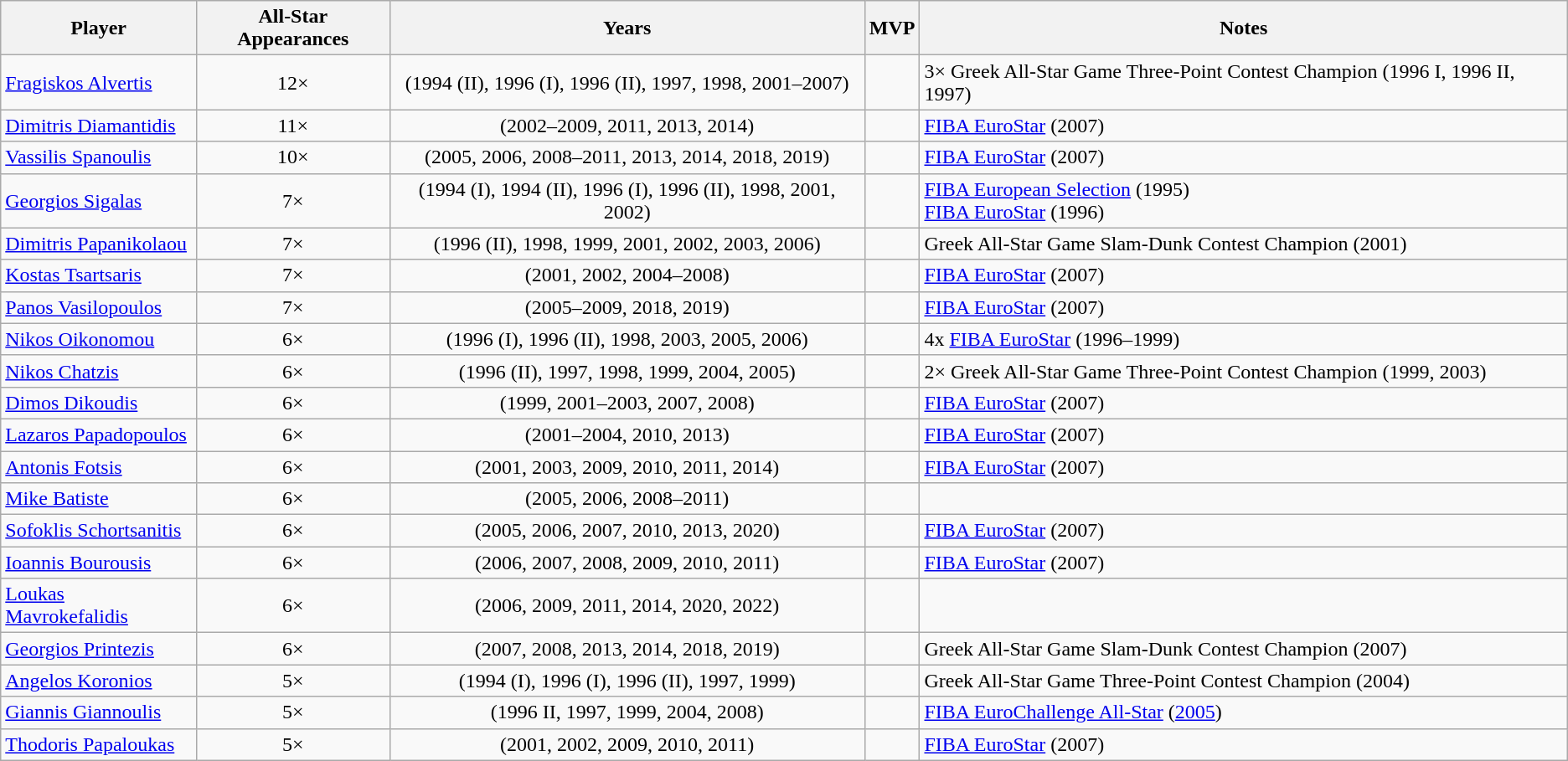<table class="wikitable sortable">
<tr>
<th>Player</th>
<th>All-Star Appearances</th>
<th>Years</th>
<th>MVP</th>
<th>Notes</th>
</tr>
<tr>
<td> <a href='#'>Fragiskos Alvertis</a></td>
<td style="text-align:center">12×</td>
<td style="text-align:center">(1994 (II), 1996 (I), 1996 (II), 1997, 1998, 2001–2007)</td>
<td></td>
<td>3× Greek All-Star Game Three-Point Contest Champion (1996 I, 1996 II, 1997)</td>
</tr>
<tr>
<td> <a href='#'>Dimitris Diamantidis</a></td>
<td style="text-align:center">11×</td>
<td style="text-align:center">(2002–2009, 2011, 2013, 2014)</td>
<td></td>
<td><a href='#'>FIBA EuroStar</a> (2007)</td>
</tr>
<tr>
<td> <a href='#'>Vassilis Spanoulis</a></td>
<td style="text-align:center">10×</td>
<td style="text-align:center">(2005, 2006, 2008–2011, 2013, 2014, 2018, 2019)</td>
<td></td>
<td><a href='#'>FIBA EuroStar</a> (2007)</td>
</tr>
<tr>
<td> <a href='#'>Georgios Sigalas</a></td>
<td style="text-align:center">7×</td>
<td style="text-align:center">(1994 (I), 1994 (II), 1996 (I), 1996 (II), 1998, 2001, 2002)</td>
<td></td>
<td><a href='#'>FIBA European Selection</a> (1995)<br><a href='#'>FIBA EuroStar</a> (1996)</td>
</tr>
<tr>
<td> <a href='#'>Dimitris Papanikolaou</a></td>
<td style="text-align:center">7×</td>
<td style="text-align:center">(1996 (II), 1998, 1999, 2001, 2002, 2003, 2006)</td>
<td></td>
<td>Greek All-Star Game Slam-Dunk Contest Champion (2001)</td>
</tr>
<tr>
<td> <a href='#'>Kostas Tsartsaris</a></td>
<td style="text-align:center">7×</td>
<td style="text-align:center">(2001, 2002, 2004–2008)</td>
<td></td>
<td><a href='#'>FIBA EuroStar</a> (2007)</td>
</tr>
<tr>
<td> <a href='#'>Panos Vasilopoulos</a></td>
<td style="text-align:center">7×</td>
<td style="text-align:center">(2005–2009, 2018, 2019)</td>
<td></td>
<td><a href='#'>FIBA EuroStar</a> (2007)</td>
</tr>
<tr>
<td> <a href='#'>Nikos Oikonomou</a></td>
<td style="text-align:center">6×</td>
<td style="text-align:center">(1996 (I), 1996 (II), 1998, 2003, 2005, 2006)</td>
<td></td>
<td>4x <a href='#'>FIBA EuroStar</a> (1996–1999)</td>
</tr>
<tr>
<td> <a href='#'>Nikos Chatzis</a></td>
<td style="text-align:center">6×</td>
<td style="text-align:center">(1996 (II), 1997, 1998, 1999, 2004, 2005)</td>
<td></td>
<td>2× Greek All-Star Game Three-Point Contest Champion (1999, 2003)</td>
</tr>
<tr>
<td> <a href='#'>Dimos Dikoudis</a></td>
<td style="text-align:center">6×</td>
<td style="text-align:center">(1999, 2001–2003, 2007, 2008)</td>
<td></td>
<td><a href='#'>FIBA EuroStar</a> (2007)</td>
</tr>
<tr>
<td> <a href='#'>Lazaros Papadopoulos</a></td>
<td style="text-align:center">6×</td>
<td style="text-align:center">(2001–2004, 2010, 2013)</td>
<td></td>
<td><a href='#'>FIBA EuroStar</a> (2007)</td>
</tr>
<tr>
<td> <a href='#'>Antonis Fotsis</a></td>
<td style="text-align:center">6×</td>
<td style="text-align:center">(2001, 2003, 2009, 2010, 2011, 2014)</td>
<td></td>
<td><a href='#'>FIBA EuroStar</a> (2007)</td>
</tr>
<tr>
<td> <a href='#'>Mike Batiste</a></td>
<td style="text-align:center">6×</td>
<td style="text-align:center">(2005, 2006, 2008–2011)</td>
<td></td>
<td></td>
</tr>
<tr>
<td> <a href='#'>Sofoklis Schortsanitis</a></td>
<td style="text-align:center">6×</td>
<td style="text-align:center">(2005, 2006, 2007, 2010, 2013, 2020)</td>
<td></td>
<td><a href='#'>FIBA EuroStar</a> (2007)</td>
</tr>
<tr>
<td> <a href='#'>Ioannis Bourousis</a></td>
<td style="text-align:center">6×</td>
<td style="text-align:center">(2006, 2007, 2008, 2009, 2010, 2011)</td>
<td></td>
<td><a href='#'>FIBA EuroStar</a> (2007)</td>
</tr>
<tr>
<td> <a href='#'>Loukas Mavrokefalidis</a></td>
<td style="text-align:center">6×</td>
<td style="text-align:center">(2006, 2009, 2011, 2014, 2020, 2022)</td>
<td></td>
<td></td>
</tr>
<tr>
<td> <a href='#'>Georgios Printezis</a></td>
<td style="text-align:center">6×</td>
<td style="text-align:center">(2007, 2008, 2013, 2014, 2018, 2019)</td>
<td></td>
<td>Greek All-Star Game Slam-Dunk Contest Champion (2007)</td>
</tr>
<tr>
<td> <a href='#'>Angelos Koronios</a></td>
<td style="text-align:center">5×</td>
<td style="text-align:center">(1994 (I), 1996 (I), 1996 (II), 1997, 1999)</td>
<td></td>
<td>Greek All-Star Game Three-Point Contest Champion (2004)</td>
</tr>
<tr>
<td> <a href='#'>Giannis Giannoulis</a></td>
<td style="text-align:center">5×</td>
<td style="text-align:center">(1996 II, 1997, 1999, 2004, 2008)</td>
<td></td>
<td><a href='#'>FIBA EuroChallenge All-Star</a> (<a href='#'>2005</a>)</td>
</tr>
<tr>
<td> <a href='#'>Thodoris Papaloukas</a></td>
<td style="text-align:center">5×</td>
<td style="text-align:center">(2001, 2002, 2009, 2010, 2011)</td>
<td></td>
<td><a href='#'>FIBA EuroStar</a> (2007)</td>
</tr>
</table>
